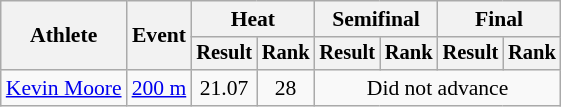<table class="wikitable" style="font-size:90%">
<tr>
<th rowspan=2>Athlete</th>
<th rowspan=2>Event</th>
<th colspan=2>Heat</th>
<th colspan=2>Semifinal</th>
<th colspan=2>Final</th>
</tr>
<tr style="font-size:95%">
<th>Result</th>
<th>Rank</th>
<th>Result</th>
<th>Rank</th>
<th>Result</th>
<th>Rank</th>
</tr>
<tr align=center>
<td align=left><a href='#'>Kevin Moore</a></td>
<td align=left><a href='#'>200 m</a></td>
<td>21.07</td>
<td>28</td>
<td colspan=4>Did not advance</td>
</tr>
</table>
